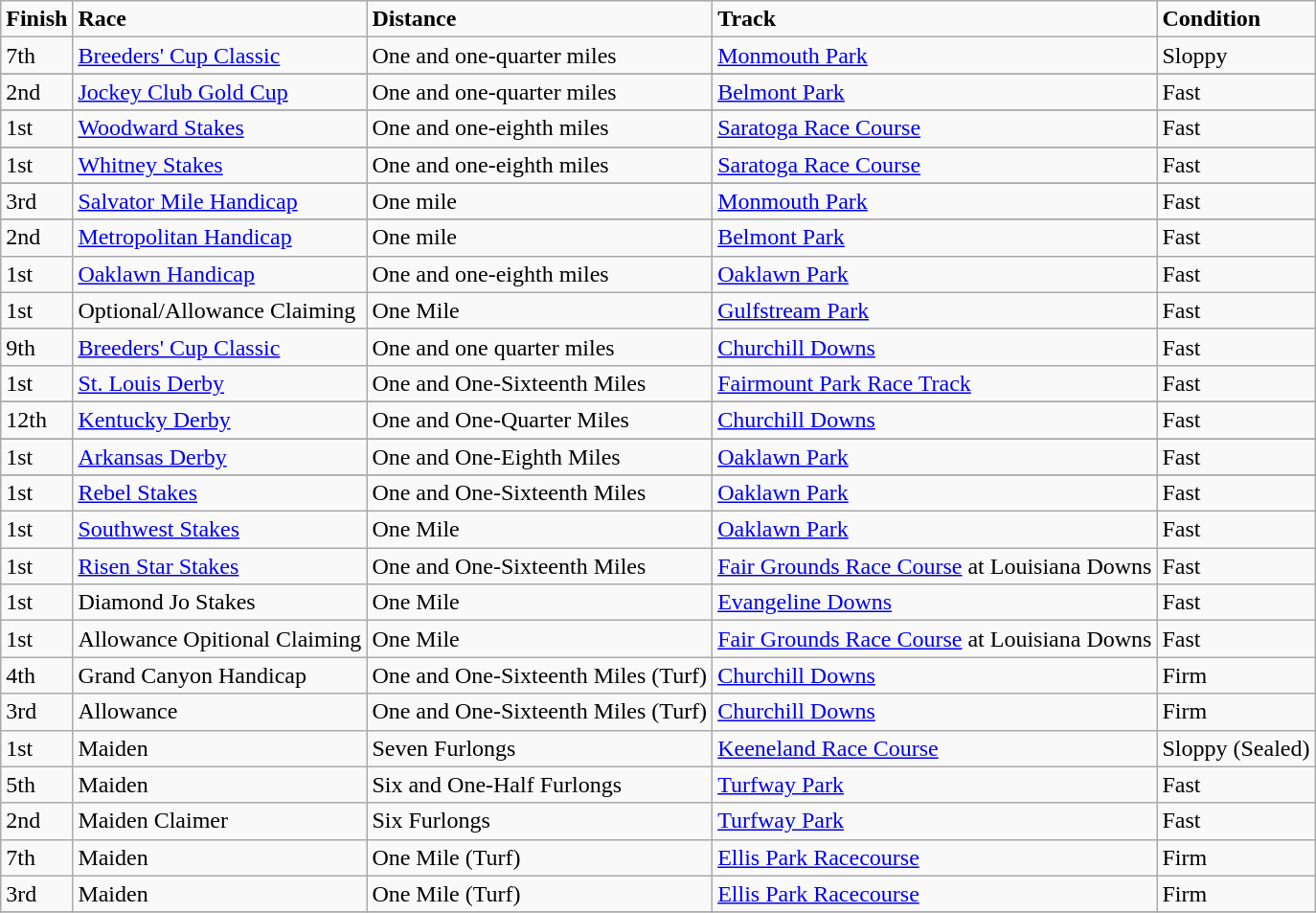<table class="wikitable">
<tr>
<td><strong>Finish</strong></td>
<td><strong>Race</strong></td>
<td><strong>Distance</strong></td>
<td><strong>Track</strong></td>
<td><strong>Condition</strong></td>
</tr>
<tr>
<td>7th</td>
<td><a href='#'>Breeders' Cup Classic</a></td>
<td>One and one-quarter miles</td>
<td><a href='#'>Monmouth Park</a></td>
<td>Sloppy</td>
</tr>
<tr>
</tr>
<tr>
<td>2nd</td>
<td><a href='#'>Jockey Club Gold Cup</a></td>
<td>One and one-quarter miles</td>
<td><a href='#'>Belmont Park</a></td>
<td>Fast</td>
</tr>
<tr>
</tr>
<tr>
<td>1st</td>
<td><a href='#'>Woodward Stakes</a></td>
<td>One and one-eighth miles</td>
<td><a href='#'>Saratoga Race Course</a></td>
<td>Fast</td>
</tr>
<tr>
</tr>
<tr>
<td>1st</td>
<td><a href='#'>Whitney Stakes</a></td>
<td>One and one-eighth miles</td>
<td><a href='#'>Saratoga Race Course</a></td>
<td>Fast</td>
</tr>
<tr>
</tr>
<tr>
<td>3rd</td>
<td><a href='#'>Salvator Mile Handicap</a></td>
<td>One mile</td>
<td><a href='#'>Monmouth Park</a></td>
<td>Fast</td>
</tr>
<tr>
</tr>
<tr>
<td>2nd</td>
<td><a href='#'>Metropolitan Handicap</a></td>
<td>One mile</td>
<td><a href='#'>Belmont Park</a></td>
<td>Fast</td>
</tr>
<tr>
<td>1st</td>
<td><a href='#'>Oaklawn Handicap</a></td>
<td>One and one-eighth miles</td>
<td><a href='#'>Oaklawn Park</a></td>
<td>Fast</td>
</tr>
<tr>
<td>1st</td>
<td>Optional/Allowance Claiming</td>
<td>One Mile</td>
<td><a href='#'>Gulfstream Park</a></td>
<td>Fast</td>
</tr>
<tr>
<td>9th</td>
<td><a href='#'>Breeders' Cup Classic</a></td>
<td>One and one quarter miles</td>
<td><a href='#'>Churchill Downs</a></td>
<td>Fast</td>
</tr>
<tr>
<td>1st</td>
<td><a href='#'>St. Louis Derby</a></td>
<td>One and One-Sixteenth Miles</td>
<td><a href='#'>Fairmount Park Race Track</a></td>
<td>Fast</td>
</tr>
<tr>
</tr>
<tr>
<td>12th</td>
<td><a href='#'>Kentucky Derby</a></td>
<td>One and One-Quarter Miles</td>
<td><a href='#'>Churchill Downs</a></td>
<td>Fast</td>
</tr>
<tr>
</tr>
<tr>
<td>1st</td>
<td><a href='#'>Arkansas Derby</a></td>
<td>One and One-Eighth Miles</td>
<td><a href='#'>Oaklawn Park</a></td>
<td>Fast</td>
</tr>
<tr>
</tr>
<tr>
<td>1st</td>
<td><a href='#'>Rebel Stakes</a></td>
<td>One and One-Sixteenth Miles</td>
<td><a href='#'>Oaklawn Park</a></td>
<td>Fast</td>
</tr>
<tr>
<td>1st</td>
<td><a href='#'>Southwest Stakes</a></td>
<td>One Mile</td>
<td><a href='#'>Oaklawn Park</a></td>
<td>Fast</td>
</tr>
<tr>
<td>1st</td>
<td><a href='#'>Risen Star Stakes</a></td>
<td>One and One-Sixteenth Miles</td>
<td><a href='#'>Fair Grounds Race Course</a> at Louisiana Downs</td>
<td>Fast</td>
</tr>
<tr>
<td>1st</td>
<td>Diamond Jo Stakes</td>
<td>One Mile</td>
<td><a href='#'>Evangeline Downs</a></td>
<td>Fast</td>
</tr>
<tr>
<td>1st</td>
<td>Allowance Opitional Claiming</td>
<td>One Mile</td>
<td><a href='#'>Fair Grounds Race Course</a> at Louisiana Downs</td>
<td>Fast</td>
</tr>
<tr>
<td>4th</td>
<td>Grand Canyon Handicap</td>
<td>One and One-Sixteenth Miles (Turf)</td>
<td><a href='#'>Churchill Downs</a></td>
<td>Firm</td>
</tr>
<tr>
<td>3rd</td>
<td>Allowance</td>
<td>One and One-Sixteenth Miles (Turf)</td>
<td><a href='#'>Churchill Downs</a></td>
<td>Firm</td>
</tr>
<tr>
<td>1st</td>
<td>Maiden</td>
<td>Seven Furlongs</td>
<td><a href='#'>Keeneland Race Course</a></td>
<td>Sloppy (Sealed)</td>
</tr>
<tr>
<td>5th</td>
<td>Maiden</td>
<td>Six and One-Half Furlongs</td>
<td><a href='#'>Turfway Park</a></td>
<td>Fast</td>
</tr>
<tr>
<td>2nd</td>
<td>Maiden Claimer</td>
<td>Six Furlongs</td>
<td><a href='#'>Turfway Park</a></td>
<td>Fast</td>
</tr>
<tr>
<td>7th</td>
<td>Maiden</td>
<td>One Mile (Turf)</td>
<td><a href='#'>Ellis Park Racecourse</a></td>
<td>Firm</td>
</tr>
<tr>
<td>3rd</td>
<td>Maiden</td>
<td>One Mile (Turf)</td>
<td><a href='#'>Ellis Park Racecourse</a></td>
<td>Firm</td>
</tr>
<tr>
</tr>
</table>
